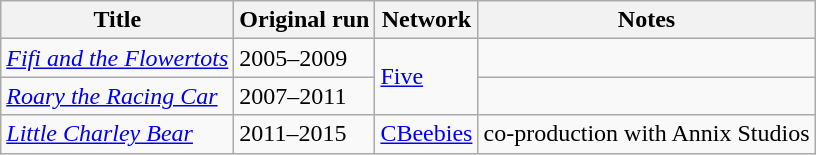<table class="wikitable sortable">
<tr>
<th>Title</th>
<th>Original run</th>
<th>Network</th>
<th>Notes</th>
</tr>
<tr>
<td><em><a href='#'>Fifi and the Flowertots</a></em></td>
<td>2005–2009</td>
<td rowspan="2"><a href='#'>Five</a></td>
<td></td>
</tr>
<tr>
<td><em><a href='#'>Roary the Racing Car</a></em></td>
<td>2007–2011</td>
<td></td>
</tr>
<tr>
<td><em><a href='#'>Little Charley Bear</a></em></td>
<td>2011–2015</td>
<td><a href='#'>CBeebies</a></td>
<td>co-production with Annix Studios</td>
</tr>
</table>
